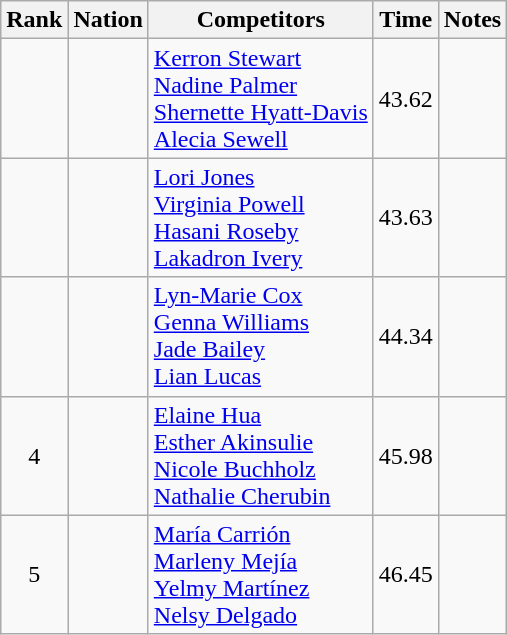<table class="wikitable sortable" style="text-align:center">
<tr>
<th>Rank</th>
<th>Nation</th>
<th>Competitors</th>
<th>Time</th>
<th>Notes</th>
</tr>
<tr>
<td align=center></td>
<td align=left></td>
<td align=left><a href='#'>Kerron Stewart</a><br><a href='#'>Nadine Palmer</a><br><a href='#'>Shernette Hyatt-Davis</a><br><a href='#'>Alecia Sewell</a></td>
<td>43.62</td>
<td></td>
</tr>
<tr>
<td align=center></td>
<td align=left></td>
<td align=left><a href='#'>Lori Jones</a><br><a href='#'>Virginia Powell</a><br><a href='#'>Hasani Roseby</a><br><a href='#'>Lakadron Ivery</a></td>
<td>43.63</td>
<td></td>
</tr>
<tr>
<td align=center></td>
<td align=left></td>
<td align=left><a href='#'>Lyn-Marie Cox</a><br><a href='#'>Genna Williams</a><br><a href='#'>Jade Bailey</a><br><a href='#'>Lian Lucas</a></td>
<td>44.34</td>
<td></td>
</tr>
<tr>
<td align=center>4</td>
<td align=left></td>
<td align=left><a href='#'>Elaine Hua</a><br><a href='#'>Esther Akinsulie</a><br><a href='#'>Nicole Buchholz</a><br><a href='#'>Nathalie Cherubin</a></td>
<td>45.98</td>
<td></td>
</tr>
<tr>
<td align=center>5</td>
<td align=left></td>
<td align=left><a href='#'>María Carrión</a><br><a href='#'>Marleny Mejía</a><br><a href='#'>Yelmy Martínez</a><br><a href='#'>Nelsy Delgado</a></td>
<td>46.45</td>
<td></td>
</tr>
</table>
